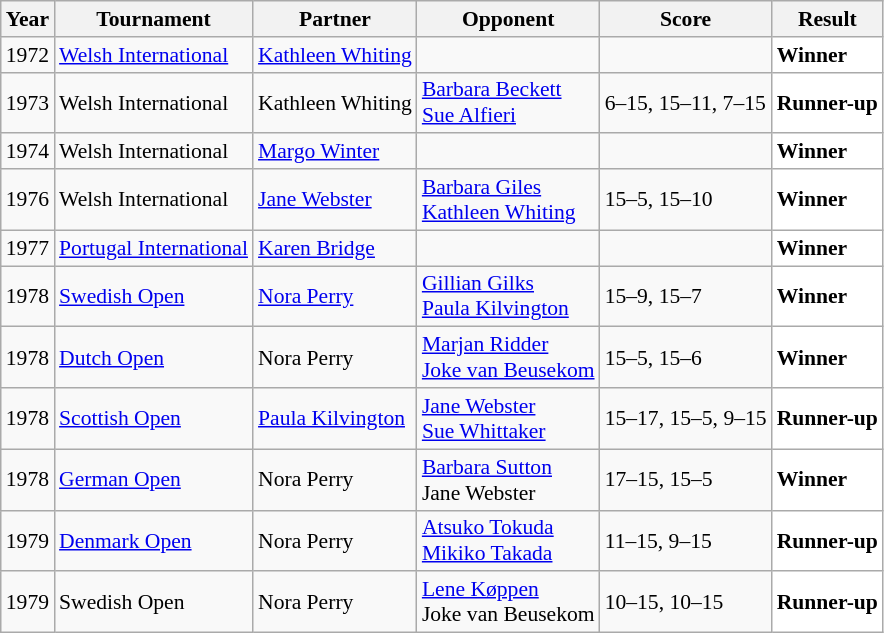<table class="sortable wikitable" style="font-size: 90%;">
<tr>
<th>Year</th>
<th>Tournament</th>
<th>Partner</th>
<th>Opponent</th>
<th>Score</th>
<th>Result</th>
</tr>
<tr>
<td align="center">1972</td>
<td align="left"><a href='#'>Welsh International</a></td>
<td align="left"> <a href='#'>Kathleen Whiting</a></td>
<td align="left"> <br></td>
<td align="left"></td>
<td style="text-align:left; background:white"> <strong>Winner</strong></td>
</tr>
<tr>
<td align="center">1973</td>
<td align="left">Welsh International</td>
<td align="left"> Kathleen Whiting</td>
<td align="left"> <a href='#'>Barbara Beckett</a><br> <a href='#'>Sue Alfieri</a></td>
<td align="left">6–15, 15–11, 7–15</td>
<td style="text-align:left; background:white"> <strong>Runner-up</strong></td>
</tr>
<tr>
<td align="center">1974</td>
<td align="left">Welsh International</td>
<td align="left"> <a href='#'>Margo Winter</a></td>
<td align="left"> <br></td>
<td align="left"></td>
<td style="text-align:left; background:white"> <strong>Winner</strong></td>
</tr>
<tr>
<td align="center">1976</td>
<td align="left">Welsh International</td>
<td align="left"> <a href='#'>Jane Webster</a></td>
<td align="left"> <a href='#'>Barbara Giles</a><br> <a href='#'>Kathleen Whiting</a></td>
<td align="left">15–5, 15–10</td>
<td style="text-align:left; background:white"> <strong>Winner</strong></td>
</tr>
<tr>
<td align="center">1977</td>
<td align="left"><a href='#'>Portugal International</a></td>
<td align="left"> <a href='#'>Karen Bridge</a></td>
<td align="left"> <br> </td>
<td align="left"></td>
<td style="text-align:left; background:white"> <strong>Winner</strong></td>
</tr>
<tr>
<td align="center">1978</td>
<td align="left"><a href='#'>Swedish Open</a></td>
<td align="left"> <a href='#'>Nora Perry</a></td>
<td align="left"> <a href='#'>Gillian Gilks</a><br> <a href='#'>Paula Kilvington</a></td>
<td align="left">15–9, 15–7</td>
<td style="text-align:left; background:white"> <strong>Winner</strong></td>
</tr>
<tr>
<td align="center">1978</td>
<td align="left"><a href='#'>Dutch Open</a></td>
<td align="left"> Nora Perry</td>
<td align="left"> <a href='#'>Marjan Ridder</a><br> <a href='#'>Joke van Beusekom</a></td>
<td align="left">15–5, 15–6</td>
<td style="text-align:left; background:white"> <strong>Winner</strong></td>
</tr>
<tr>
<td align="center">1978</td>
<td align="left"><a href='#'>Scottish Open</a></td>
<td align="left"> <a href='#'>Paula Kilvington</a></td>
<td align="left"> <a href='#'>Jane Webster</a><br> <a href='#'>Sue Whittaker</a></td>
<td align="left">15–17, 15–5, 9–15</td>
<td style="text-align:left; background:white"> <strong>Runner-up</strong></td>
</tr>
<tr>
<td align="center">1978</td>
<td align="left"><a href='#'>German Open</a></td>
<td align="left"> Nora Perry</td>
<td align="left"> <a href='#'>Barbara Sutton</a><br> Jane Webster</td>
<td align="left">17–15, 15–5</td>
<td style="text-align:left; background:white"> <strong>Winner</strong></td>
</tr>
<tr>
<td align="center">1979</td>
<td align="left"><a href='#'>Denmark Open</a></td>
<td align="left"> Nora Perry</td>
<td align="left"> <a href='#'>Atsuko Tokuda</a><br> <a href='#'>Mikiko Takada</a></td>
<td align="left">11–15, 9–15</td>
<td style="text-align:left; background:white"> <strong>Runner-up</strong></td>
</tr>
<tr>
<td align="center">1979</td>
<td align="left">Swedish Open</td>
<td align="left"> Nora Perry</td>
<td align="left"> <a href='#'>Lene Køppen</a><br> Joke van Beusekom</td>
<td align="left">10–15, 10–15</td>
<td style="text-align:left; background:white"> <strong>Runner-up</strong></td>
</tr>
</table>
